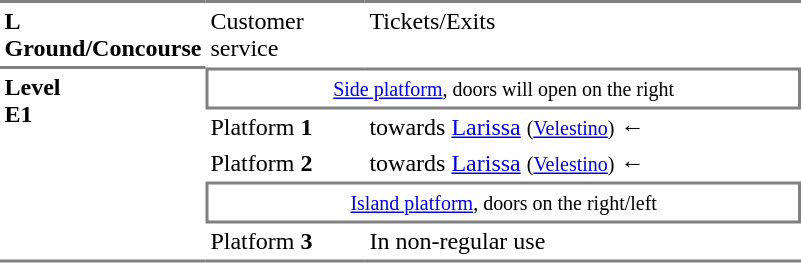<table table border=0 cellspacing=0 cellpadding=3>
<tr>
<td style="border-bottom:solid 2px gray;border-top:solid 2px gray;" width=50 valign=top><strong>L<br>Ground/Concourse</strong></td>
<td style="border-top:solid 2px gray;border-bottom:solid 1px gray;" width=100 valign=top>Customer service</td>
<td style="border-top:solid 2px gray;border-bottom:solid 1px gray;" width=285 valign=top>Tickets/Exits</td>
</tr>
<tr>
<td style="border-bottom:solid 2px gray;" rowspan=12 valign=top><strong>Level<br>Ε1</strong></td>
<td style="border-top:solid 1px gray;border-right:solid 2px gray;border-left:solid 2px gray;border-bottom:solid 2px gray;text-align:center;" colspan=2><small><a href='#'>Side platform</a>, doors will open on the right</small></td>
</tr>
<tr>
<td>Platform <span><strong>1</strong></span></td>
<td> towards <a href='#'>Larissa</a> <small>(<a href='#'>Velestino</a>)</small> ←</td>
</tr>
<tr>
<td>Platform <span><strong>2</strong></span></td>
<td> towards <a href='#'>Larissa</a> <small>(<a href='#'>Velestino</a>)</small> ←</td>
</tr>
<tr>
<td style="border-top:solid 2px gray;border-right:solid 2px gray;border-left:solid 2px gray;border-bottom:solid 2px gray;text-align:center;" colspan=2><small><a href='#'>Island platform</a>, doors on the right/left</small></td>
</tr>
<tr>
<td style="border-bottom:solid 2px gray;">Platform <span><strong>3</strong></span></td>
<td style="border-bottom:solid 2px gray;">In non-regular use</td>
</tr>
</table>
